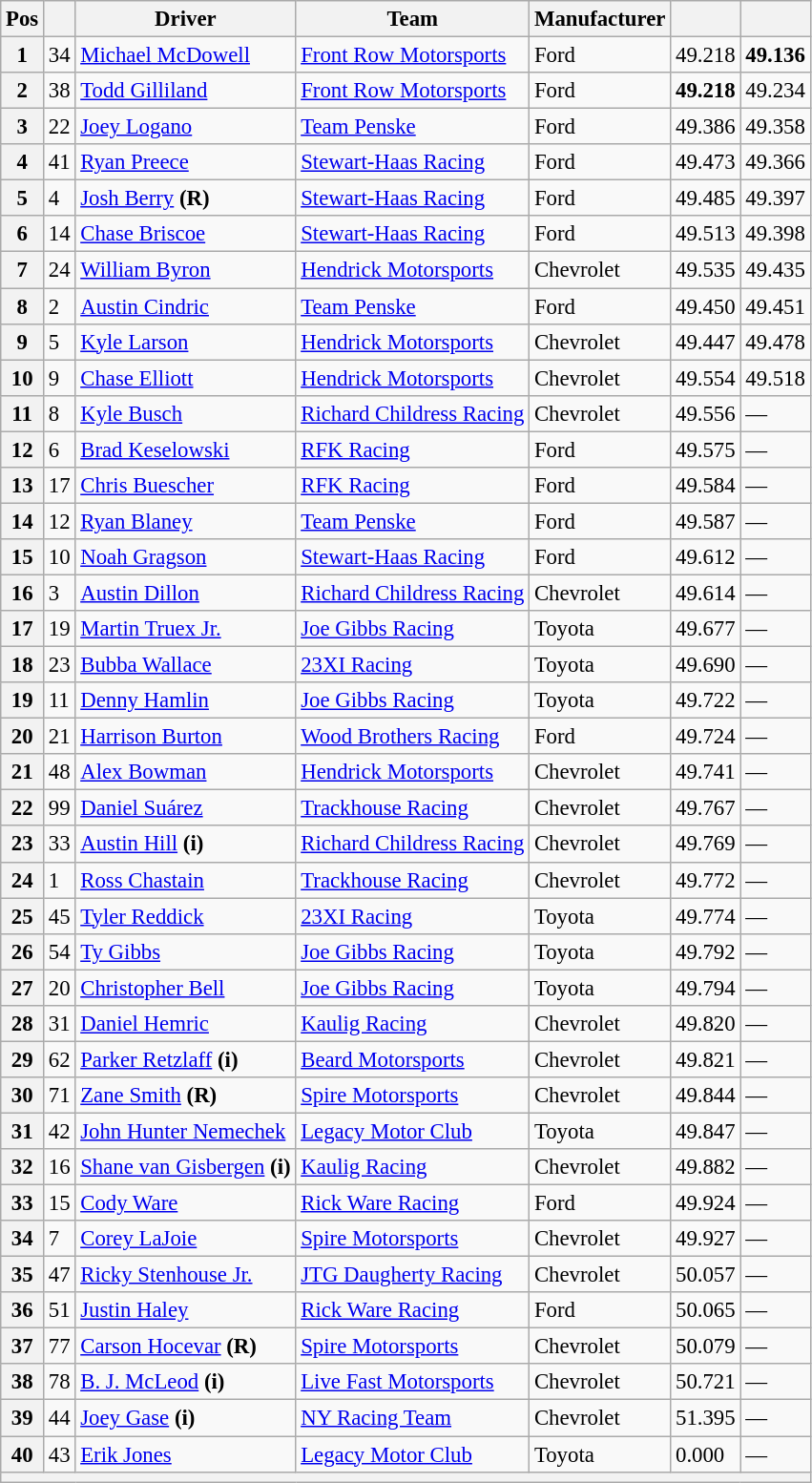<table class="wikitable" style="font-size:95%">
<tr>
<th>Pos</th>
<th></th>
<th>Driver</th>
<th>Team</th>
<th>Manufacturer</th>
<th></th>
<th></th>
</tr>
<tr>
<th>1</th>
<td>34</td>
<td><a href='#'>Michael McDowell</a></td>
<td><a href='#'>Front Row Motorsports</a></td>
<td>Ford</td>
<td>49.218</td>
<td><strong>49.136</strong></td>
</tr>
<tr>
<th>2</th>
<td>38</td>
<td><a href='#'>Todd Gilliland</a></td>
<td><a href='#'>Front Row Motorsports</a></td>
<td>Ford</td>
<td><strong>49.218</strong></td>
<td>49.234</td>
</tr>
<tr>
<th>3</th>
<td>22</td>
<td><a href='#'>Joey Logano</a></td>
<td><a href='#'>Team Penske</a></td>
<td>Ford</td>
<td>49.386</td>
<td>49.358</td>
</tr>
<tr>
<th>4</th>
<td>41</td>
<td><a href='#'>Ryan Preece</a></td>
<td><a href='#'>Stewart-Haas Racing</a></td>
<td>Ford</td>
<td>49.473</td>
<td>49.366</td>
</tr>
<tr>
<th>5</th>
<td>4</td>
<td><a href='#'>Josh Berry</a> <strong>(R)</strong></td>
<td><a href='#'>Stewart-Haas Racing</a></td>
<td>Ford</td>
<td>49.485</td>
<td>49.397</td>
</tr>
<tr>
<th>6</th>
<td>14</td>
<td><a href='#'>Chase Briscoe</a></td>
<td><a href='#'>Stewart-Haas Racing</a></td>
<td>Ford</td>
<td>49.513</td>
<td>49.398</td>
</tr>
<tr>
<th>7</th>
<td>24</td>
<td><a href='#'>William Byron</a></td>
<td><a href='#'>Hendrick Motorsports</a></td>
<td>Chevrolet</td>
<td>49.535</td>
<td>49.435</td>
</tr>
<tr>
<th>8</th>
<td>2</td>
<td><a href='#'>Austin Cindric</a></td>
<td><a href='#'>Team Penske</a></td>
<td>Ford</td>
<td>49.450</td>
<td>49.451</td>
</tr>
<tr>
<th>9</th>
<td>5</td>
<td><a href='#'>Kyle Larson</a></td>
<td><a href='#'>Hendrick Motorsports</a></td>
<td>Chevrolet</td>
<td>49.447</td>
<td>49.478</td>
</tr>
<tr>
<th>10</th>
<td>9</td>
<td><a href='#'>Chase Elliott</a></td>
<td><a href='#'>Hendrick Motorsports</a></td>
<td>Chevrolet</td>
<td>49.554</td>
<td>49.518</td>
</tr>
<tr>
<th>11</th>
<td>8</td>
<td><a href='#'>Kyle Busch</a></td>
<td><a href='#'>Richard Childress Racing</a></td>
<td>Chevrolet</td>
<td>49.556</td>
<td>—</td>
</tr>
<tr>
<th>12</th>
<td>6</td>
<td><a href='#'>Brad Keselowski</a></td>
<td><a href='#'>RFK Racing</a></td>
<td>Ford</td>
<td>49.575</td>
<td>—</td>
</tr>
<tr>
<th>13</th>
<td>17</td>
<td><a href='#'>Chris Buescher</a></td>
<td><a href='#'>RFK Racing</a></td>
<td>Ford</td>
<td>49.584</td>
<td>—</td>
</tr>
<tr>
<th>14</th>
<td>12</td>
<td><a href='#'>Ryan Blaney</a></td>
<td><a href='#'>Team Penske</a></td>
<td>Ford</td>
<td>49.587</td>
<td>—</td>
</tr>
<tr>
<th>15</th>
<td>10</td>
<td><a href='#'>Noah Gragson</a></td>
<td><a href='#'>Stewart-Haas Racing</a></td>
<td>Ford</td>
<td>49.612</td>
<td>—</td>
</tr>
<tr>
<th>16</th>
<td>3</td>
<td><a href='#'>Austin Dillon</a></td>
<td><a href='#'>Richard Childress Racing</a></td>
<td>Chevrolet</td>
<td>49.614</td>
<td>—</td>
</tr>
<tr>
<th>17</th>
<td>19</td>
<td><a href='#'>Martin Truex Jr.</a></td>
<td><a href='#'>Joe Gibbs Racing</a></td>
<td>Toyota</td>
<td>49.677</td>
<td>—</td>
</tr>
<tr>
<th>18</th>
<td>23</td>
<td><a href='#'>Bubba Wallace</a></td>
<td><a href='#'>23XI Racing</a></td>
<td>Toyota</td>
<td>49.690</td>
<td>—</td>
</tr>
<tr>
<th>19</th>
<td>11</td>
<td><a href='#'>Denny Hamlin</a></td>
<td><a href='#'>Joe Gibbs Racing</a></td>
<td>Toyota</td>
<td>49.722</td>
<td>—</td>
</tr>
<tr>
<th>20</th>
<td>21</td>
<td><a href='#'>Harrison Burton</a></td>
<td><a href='#'>Wood Brothers Racing</a></td>
<td>Ford</td>
<td>49.724</td>
<td>—</td>
</tr>
<tr>
<th>21</th>
<td>48</td>
<td><a href='#'>Alex Bowman</a></td>
<td><a href='#'>Hendrick Motorsports</a></td>
<td>Chevrolet</td>
<td>49.741</td>
<td>—</td>
</tr>
<tr>
<th>22</th>
<td>99</td>
<td><a href='#'>Daniel Suárez</a></td>
<td><a href='#'>Trackhouse Racing</a></td>
<td>Chevrolet</td>
<td>49.767</td>
<td>—</td>
</tr>
<tr>
<th>23</th>
<td>33</td>
<td><a href='#'>Austin Hill</a> <strong>(i)</strong></td>
<td><a href='#'>Richard Childress Racing</a></td>
<td>Chevrolet</td>
<td>49.769</td>
<td>—</td>
</tr>
<tr>
<th>24</th>
<td>1</td>
<td><a href='#'>Ross Chastain</a></td>
<td><a href='#'>Trackhouse Racing</a></td>
<td>Chevrolet</td>
<td>49.772</td>
<td>—</td>
</tr>
<tr>
<th>25</th>
<td>45</td>
<td><a href='#'>Tyler Reddick</a></td>
<td><a href='#'>23XI Racing</a></td>
<td>Toyota</td>
<td>49.774</td>
<td>—</td>
</tr>
<tr>
<th>26</th>
<td>54</td>
<td><a href='#'>Ty Gibbs</a></td>
<td><a href='#'>Joe Gibbs Racing</a></td>
<td>Toyota</td>
<td>49.792</td>
<td>—</td>
</tr>
<tr>
<th>27</th>
<td>20</td>
<td><a href='#'>Christopher Bell</a></td>
<td><a href='#'>Joe Gibbs Racing</a></td>
<td>Toyota</td>
<td>49.794</td>
<td>—</td>
</tr>
<tr>
<th>28</th>
<td>31</td>
<td><a href='#'>Daniel Hemric</a></td>
<td><a href='#'>Kaulig Racing</a></td>
<td>Chevrolet</td>
<td>49.820</td>
<td>—</td>
</tr>
<tr>
<th>29</th>
<td>62</td>
<td><a href='#'>Parker Retzlaff</a> <strong>(i)</strong></td>
<td><a href='#'>Beard Motorsports</a></td>
<td>Chevrolet</td>
<td>49.821</td>
<td>—</td>
</tr>
<tr>
<th>30</th>
<td>71</td>
<td><a href='#'>Zane Smith</a> <strong>(R)</strong></td>
<td><a href='#'>Spire Motorsports</a></td>
<td>Chevrolet</td>
<td>49.844</td>
<td>—</td>
</tr>
<tr>
<th>31</th>
<td>42</td>
<td><a href='#'>John Hunter Nemechek</a></td>
<td><a href='#'>Legacy Motor Club</a></td>
<td>Toyota</td>
<td>49.847</td>
<td>—</td>
</tr>
<tr>
<th>32</th>
<td>16</td>
<td><a href='#'>Shane van Gisbergen</a> <strong>(i)</strong></td>
<td><a href='#'>Kaulig Racing</a></td>
<td>Chevrolet</td>
<td>49.882</td>
<td>—</td>
</tr>
<tr>
<th>33</th>
<td>15</td>
<td><a href='#'>Cody Ware</a></td>
<td><a href='#'>Rick Ware Racing</a></td>
<td>Ford</td>
<td>49.924</td>
<td>—</td>
</tr>
<tr>
<th>34</th>
<td>7</td>
<td><a href='#'>Corey LaJoie</a></td>
<td><a href='#'>Spire Motorsports</a></td>
<td>Chevrolet</td>
<td>49.927</td>
<td>—</td>
</tr>
<tr>
<th>35</th>
<td>47</td>
<td><a href='#'>Ricky Stenhouse Jr.</a></td>
<td><a href='#'>JTG Daugherty Racing</a></td>
<td>Chevrolet</td>
<td>50.057</td>
<td>—</td>
</tr>
<tr>
<th>36</th>
<td>51</td>
<td><a href='#'>Justin Haley</a></td>
<td><a href='#'>Rick Ware Racing</a></td>
<td>Ford</td>
<td>50.065</td>
<td>—</td>
</tr>
<tr>
<th>37</th>
<td>77</td>
<td><a href='#'>Carson Hocevar</a> <strong>(R)</strong></td>
<td><a href='#'>Spire Motorsports</a></td>
<td>Chevrolet</td>
<td>50.079</td>
<td>—</td>
</tr>
<tr>
<th>38</th>
<td>78</td>
<td><a href='#'>B. J. McLeod</a> <strong>(i)</strong></td>
<td><a href='#'>Live Fast Motorsports</a></td>
<td>Chevrolet</td>
<td>50.721</td>
<td>—</td>
</tr>
<tr>
<th>39</th>
<td>44</td>
<td><a href='#'>Joey Gase</a> <strong>(i)</strong></td>
<td><a href='#'>NY Racing Team</a></td>
<td>Chevrolet</td>
<td>51.395</td>
<td>—</td>
</tr>
<tr>
<th>40</th>
<td>43</td>
<td><a href='#'>Erik Jones</a></td>
<td><a href='#'>Legacy Motor Club</a></td>
<td>Toyota</td>
<td>0.000</td>
<td>—</td>
</tr>
<tr>
<th colspan="7"></th>
</tr>
</table>
